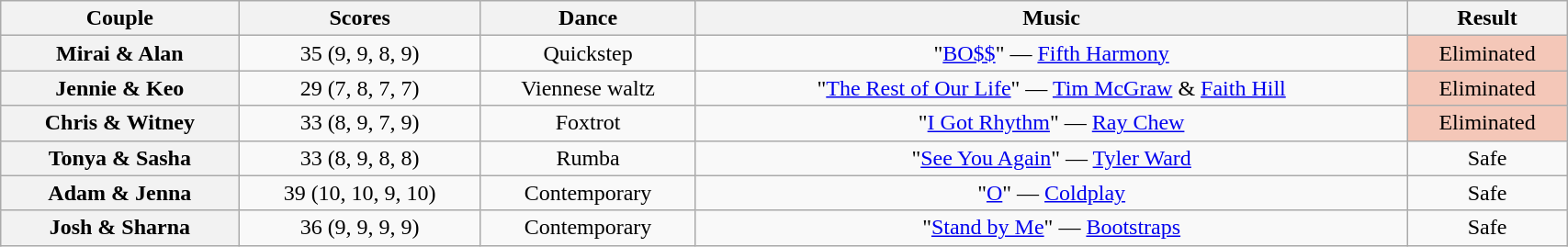<table class="wikitable sortable" style="text-align:center; width: 90%">
<tr>
<th scope="col">Couple</th>
<th scope="col">Scores</th>
<th scope="col" class="unsortable">Dance</th>
<th scope="col" class="unsortable">Music</th>
<th scope="col" class="unsortable">Result</th>
</tr>
<tr>
<th scope="row">Mirai & Alan</th>
<td>35 (9, 9, 8, 9)</td>
<td>Quickstep</td>
<td>"<a href='#'>BO$$</a>" — <a href='#'>Fifth Harmony</a></td>
<td bgcolor=f4c7b8>Eliminated</td>
</tr>
<tr>
<th scope="row">Jennie & Keo</th>
<td>29 (7, 8, 7, 7)</td>
<td>Viennese waltz</td>
<td>"<a href='#'>The Rest of Our Life</a>" — <a href='#'>Tim McGraw</a> & <a href='#'>Faith Hill</a></td>
<td bgcolor=f4c7b8>Eliminated</td>
</tr>
<tr>
<th scope="row">Chris & Witney</th>
<td>33 (8, 9, 7, 9)</td>
<td>Foxtrot</td>
<td>"<a href='#'>I Got Rhythm</a>" — <a href='#'>Ray Chew</a></td>
<td bgcolor=f4c7b8>Eliminated</td>
</tr>
<tr>
<th scope="row">Tonya & Sasha</th>
<td>33 (8, 9, 8, 8)</td>
<td>Rumba</td>
<td>"<a href='#'>See You Again</a>" — <a href='#'>Tyler Ward</a></td>
<td>Safe</td>
</tr>
<tr>
<th scope="row">Adam & Jenna</th>
<td>39 (10, 10, 9, 10)</td>
<td>Contemporary</td>
<td>"<a href='#'>O</a>" — <a href='#'>Coldplay</a></td>
<td>Safe</td>
</tr>
<tr>
<th scope="row">Josh & Sharna</th>
<td>36 (9, 9, 9, 9)</td>
<td>Contemporary</td>
<td>"<a href='#'>Stand by Me</a>" — <a href='#'>Bootstraps</a></td>
<td>Safe</td>
</tr>
</table>
